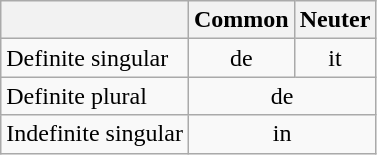<table class="wikitable">
<tr>
<th></th>
<th>Common</th>
<th>Neuter</th>
</tr>
<tr>
<td>Definite singular</td>
<td style="text-align:center;">de</td>
<td style="text-align:center;">it</td>
</tr>
<tr>
<td>Definite plural</td>
<td colspan=2 style="text-align:center;">de</td>
</tr>
<tr>
<td>Indefinite singular</td>
<td colspan=2 style="text-align:center;">in</td>
</tr>
</table>
